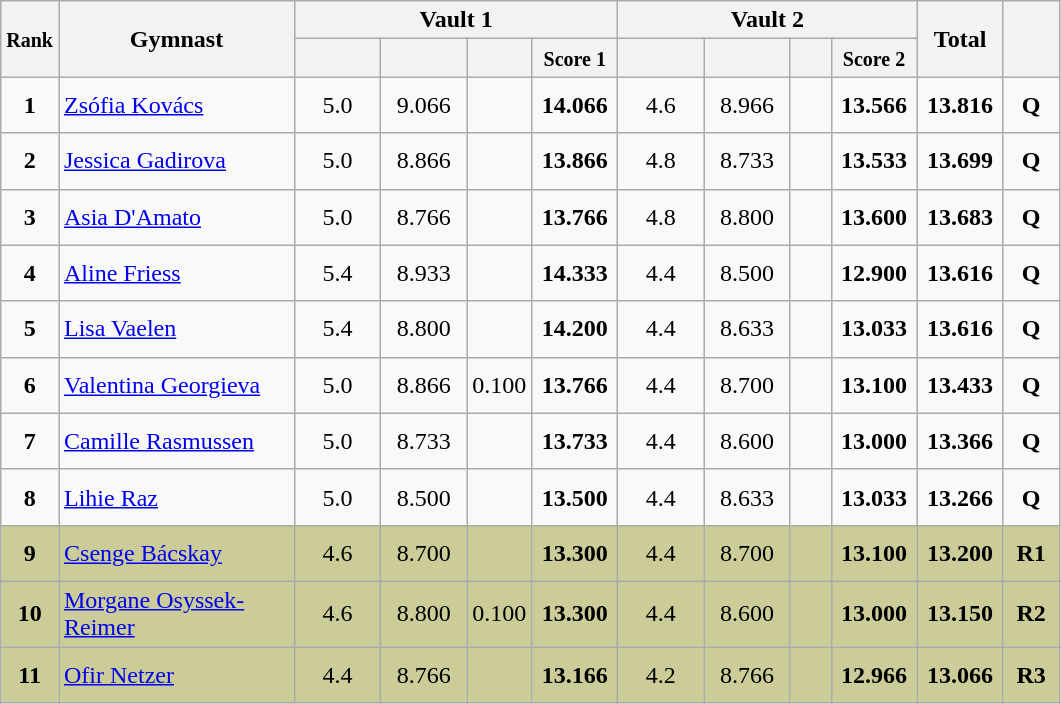<table style="text-align:center;" class="wikitable sortable">
<tr>
<th style="width:15px;" rowspan="2"><small>Rank</small></th>
<th style="width:150px;" rowspan="2">Gymnast</th>
<th colspan="4">Vault 1</th>
<th colspan="4">Vault 2</th>
<th style="width:50px;" rowspan="2">Total</th>
<th style="width:30px;" rowspan="2"><small></small></th>
</tr>
<tr>
<th style="width:50px;"><small></small></th>
<th style="width:50px;"><small></small></th>
<th style="width:20px;"><small></small></th>
<th style="width:50px;"><small>Score 1</small></th>
<th style="width:50px;"><small></small></th>
<th style="width:50px;"><small></small></th>
<th style="width:20px;"><small></small></th>
<th style="width:50px;"><small>Score 2</small></th>
</tr>
<tr>
<td scope="row" style="text-align:center"><strong>1</strong></td>
<td style="height:30px; text-align:left;"> <a href='#'>Zsófia Kovács</a></td>
<td>5.0</td>
<td>9.066</td>
<td></td>
<td><strong>14.066</strong></td>
<td>4.6</td>
<td>8.966</td>
<td></td>
<td><strong>13.566</strong></td>
<td><strong>13.816</strong></td>
<td><strong>Q</strong></td>
</tr>
<tr>
<td scope="row" style="text-align:center"><strong>2</strong></td>
<td style="height:30px; text-align:left;"> <a href='#'>Jessica Gadirova</a></td>
<td>5.0</td>
<td>8.866</td>
<td></td>
<td><strong>13.866</strong></td>
<td>4.8</td>
<td>8.733</td>
<td></td>
<td><strong>13.533</strong></td>
<td><strong>13.699</strong></td>
<td><strong>Q</strong></td>
</tr>
<tr>
<td scope="row" style="text-align:center"><strong>3</strong></td>
<td style="height:30px; text-align:left;"> <a href='#'>Asia D'Amato</a></td>
<td>5.0</td>
<td>8.766</td>
<td></td>
<td><strong>13.766</strong></td>
<td>4.8</td>
<td>8.800</td>
<td></td>
<td><strong>13.600</strong></td>
<td><strong>13.683</strong></td>
<td><strong>Q</strong></td>
</tr>
<tr>
<td scope="row" style="text-align:center"><strong>4</strong></td>
<td style="height:30px; text-align:left;"> <a href='#'>Aline Friess</a></td>
<td>5.4</td>
<td>8.933</td>
<td></td>
<td><strong>14.333</strong></td>
<td>4.4</td>
<td>8.500</td>
<td></td>
<td><strong>12.900</strong></td>
<td><strong>13.616</strong></td>
<td><strong>Q</strong></td>
</tr>
<tr>
<td scope="row" style="text-align:center"><strong>5</strong></td>
<td style="height:30px; text-align:left;"> <a href='#'>Lisa Vaelen</a></td>
<td>5.4</td>
<td>8.800</td>
<td></td>
<td><strong>14.200</strong></td>
<td>4.4</td>
<td>8.633</td>
<td></td>
<td><strong>13.033</strong></td>
<td><strong>13.616</strong></td>
<td><strong>Q</strong></td>
</tr>
<tr>
<td scope="row" style="text-align:center"><strong>6</strong></td>
<td style="height:30px; text-align:left;"> <a href='#'>Valentina Georgieva</a></td>
<td>5.0</td>
<td>8.866</td>
<td>0.100</td>
<td><strong>13.766</strong></td>
<td>4.4</td>
<td>8.700</td>
<td></td>
<td><strong>13.100</strong></td>
<td><strong>13.433</strong></td>
<td><strong>Q</strong></td>
</tr>
<tr>
<td scope="row" style="text-align:center"><strong>7</strong></td>
<td style="height:30px; text-align:left;"> <a href='#'>Camille Rasmussen</a></td>
<td>5.0</td>
<td>8.733</td>
<td></td>
<td><strong>13.733</strong></td>
<td>4.4</td>
<td>8.600</td>
<td></td>
<td><strong>13.000</strong></td>
<td><strong>13.366</strong></td>
<td><strong>Q</strong></td>
</tr>
<tr>
<td scope="row" style="text-align:center"><strong>8</strong></td>
<td style="height:30px; text-align:left;"> <a href='#'>Lihie Raz</a></td>
<td>5.0</td>
<td>8.500</td>
<td></td>
<td><strong>13.500</strong></td>
<td>4.4</td>
<td>8.633</td>
<td></td>
<td><strong>13.033</strong></td>
<td><strong>13.266</strong></td>
<td><strong>Q</strong></td>
</tr>
<tr style="background:#cccc99;">
<td scope="row" style="text-align:center"><strong>9</strong></td>
<td style="height:30px; text-align:left;"> <a href='#'>Csenge Bácskay</a></td>
<td>4.6</td>
<td>8.700</td>
<td></td>
<td><strong>13.300</strong></td>
<td>4.4</td>
<td>8.700</td>
<td></td>
<td><strong>13.100</strong></td>
<td><strong>13.200</strong></td>
<td><strong>R1</strong></td>
</tr>
<tr style="background:#cccc99;">
<td scope="row" style="text-align:center"><strong>10</strong></td>
<td style="height:30px; text-align:left;"> <a href='#'>Morgane Osyssek-Reimer</a></td>
<td>4.6</td>
<td>8.800</td>
<td>0.100</td>
<td><strong>13.300</strong></td>
<td>4.4</td>
<td>8.600</td>
<td></td>
<td><strong>13.000</strong></td>
<td><strong>13.150</strong></td>
<td><strong>R2</strong></td>
</tr>
<tr style="background:#cccc99;">
<td scope="row" style="text-align:center"><strong>11</strong></td>
<td style="height:30px; text-align:left;"> <a href='#'>Ofir Netzer</a></td>
<td>4.4</td>
<td>8.766</td>
<td></td>
<td><strong>13.166</strong></td>
<td>4.2</td>
<td>8.766</td>
<td></td>
<td><strong>12.966</strong></td>
<td><strong>13.066</strong></td>
<td><strong>R3</strong></td>
</tr>
</table>
